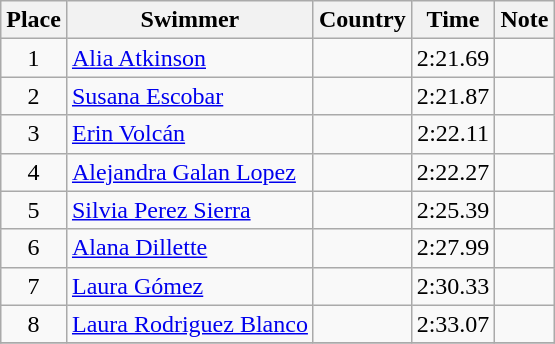<table class="wikitable" style="text-align:center">
<tr>
<th>Place</th>
<th>Swimmer</th>
<th>Country</th>
<th>Time</th>
<th>Note</th>
</tr>
<tr>
<td>1</td>
<td align=left><a href='#'>Alia Atkinson</a></td>
<td align=left></td>
<td>2:21.69</td>
<td></td>
</tr>
<tr>
<td>2</td>
<td align=left><a href='#'>Susana Escobar</a></td>
<td align=left></td>
<td>2:21.87</td>
<td></td>
</tr>
<tr>
<td>3</td>
<td align=left><a href='#'>Erin Volcán</a></td>
<td align=left></td>
<td>2:22.11</td>
<td></td>
</tr>
<tr>
<td>4</td>
<td align=left><a href='#'>Alejandra Galan Lopez</a></td>
<td align=left></td>
<td>2:22.27</td>
<td></td>
</tr>
<tr>
<td>5</td>
<td align=left><a href='#'>Silvia Perez Sierra</a></td>
<td align=left></td>
<td>2:25.39</td>
<td></td>
</tr>
<tr>
<td>6</td>
<td align=left><a href='#'>Alana Dillette</a></td>
<td align=left></td>
<td>2:27.99</td>
<td></td>
</tr>
<tr>
<td>7</td>
<td align=left><a href='#'>Laura Gómez</a></td>
<td align=left></td>
<td>2:30.33</td>
<td></td>
</tr>
<tr>
<td>8</td>
<td align=left><a href='#'>Laura Rodriguez Blanco</a></td>
<td align=left></td>
<td>2:33.07</td>
<td></td>
</tr>
<tr>
</tr>
</table>
